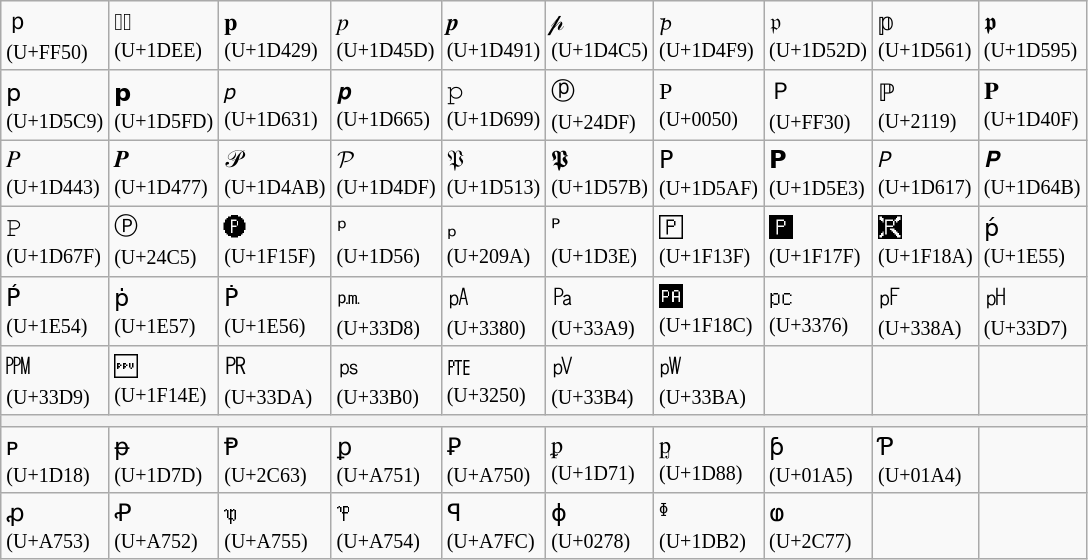<table class="wikitable">
<tr>
<td>ｐ <br><small>(U+FF50)</small></td>
<td>◌ᷮ <br><small>(U+1DEE)</small></td>
<td>𝐩 <br><small>(U+1D429)</small></td>
<td>𝑝 <br><small>(U+1D45D)</small></td>
<td>𝒑 <br><small>(U+1D491)</small></td>
<td>𝓅 <br><small>(U+1D4C5)</small></td>
<td>𝓹 <br><small>(U+1D4F9)</small></td>
<td>𝔭 <br><small>(U+1D52D)</small></td>
<td>𝕡 <br><small>(U+1D561)</small></td>
<td>𝖕 <br><small>(U+1D595)</small></td>
</tr>
<tr>
<td>𝗉 <br><small>(U+1D5C9)</small></td>
<td>𝗽 <br><small>(U+1D5FD)</small></td>
<td>𝘱 <br><small>(U+1D631)</small></td>
<td>𝙥 <br><small>(U+1D665)</small></td>
<td>𝚙 <br><small>(U+1D699)</small></td>
<td>ⓟ <br><small>(U+24DF)</small></td>
<td>P <br><small>(U+0050)</small></td>
<td>Ｐ <br><small>(U+FF30)</small></td>
<td>ℙ <br><small>(U+2119)</small></td>
<td>𝐏 <br><small>(U+1D40F)</small></td>
</tr>
<tr>
<td>𝑃 <br><small>(U+1D443)</small></td>
<td>𝑷 <br><small>(U+1D477)</small></td>
<td>𝒫 <br><small>(U+1D4AB)</small></td>
<td>𝓟 <br><small>(U+1D4DF)</small></td>
<td>𝔓 <br><small>(U+1D513)</small></td>
<td>𝕻 <br><small>(U+1D57B)</small></td>
<td>𝖯 <br><small>(U+1D5AF)</small></td>
<td>𝗣 <br><small>(U+1D5E3)</small></td>
<td>𝘗 <br><small>(U+1D617)</small></td>
<td>𝙋 <br><small>(U+1D64B)</small></td>
</tr>
<tr>
<td>𝙿 <br><small>(U+1D67F)</small></td>
<td>Ⓟ <br><small>(U+24C5)</small></td>
<td>🅟 <br><small>(U+1F15F)</small></td>
<td>ᵖ <br><small>(U+1D56)</small></td>
<td>ₚ <br><small>(U+209A)</small></td>
<td>ᴾ <br><small>(U+1D3E)</small></td>
<td>🄿 <br><small>(U+1F13F)</small></td>
<td>🅿 <br><small>(U+1F17F)</small></td>
<td>🆊 <br><small>(U+1F18A)</small></td>
<td>ṕ <br><small>(U+1E55)</small></td>
</tr>
<tr>
<td>Ṕ <br><small>(U+1E54)</small></td>
<td>ṗ <br><small>(U+1E57)</small></td>
<td>Ṗ <br><small>(U+1E56)</small></td>
<td>㏘ <br><small>(U+33D8)</small></td>
<td>㎀ <br><small>(U+3380)</small></td>
<td>㎩ <br><small>(U+33A9)</small></td>
<td>🆌 <br><small>(U+1F18C)</small></td>
<td>㍶ <br><small>(U+3376)</small></td>
<td>㎊ <br><small>(U+338A)</small></td>
<td>㏗ <br><small>(U+33D7)</small></td>
</tr>
<tr>
<td>㏙ <br><small>(U+33D9)</small></td>
<td>🅎 <br><small>(U+1F14E)</small></td>
<td>㏚ <br><small>(U+33DA)</small></td>
<td>㎰ <br><small>(U+33B0)</small></td>
<td>㉐ <br><small>(U+3250)</small></td>
<td>㎴ <br><small>(U+33B4)</small></td>
<td>㎺ <br><small>(U+33BA)</small></td>
<td></td>
<td></td>
<td></td>
</tr>
<tr>
<th colspan=10></th>
</tr>
<tr>
<td>ᴘ <br><small>(U+1D18)</small></td>
<td>ᵽ <br><small>(U+1D7D)</small></td>
<td>Ᵽ <br><small>(U+2C63)</small></td>
<td>ꝑ <br><small>(U+A751)</small></td>
<td>Ꝑ <br><small>(U+A750)</small></td>
<td>ᵱ <br><small>(U+1D71)</small></td>
<td>ᶈ <br><small>(U+1D88)</small></td>
<td>ƥ <br><small>(U+01A5)</small></td>
<td>Ƥ <br><small>(U+01A4)</small></td>
<td></td>
</tr>
<tr>
<td>ꝓ <br><small>(U+A753)</small></td>
<td>Ꝓ <br><small>(U+A752)</small></td>
<td>ꝕ <br><small>(U+A755)</small></td>
<td>Ꝕ <br><small>(U+A754)</small></td>
<td>ꟼ <br><small>(U+A7FC)</small></td>
<td>ɸ <br><small>(U+0278)</small></td>
<td>ᶲ <br><small>(U+1DB2)</small></td>
<td>ⱷ <br><small>(U+2C77)</small></td>
<td></td>
<td></td>
</tr>
</table>
